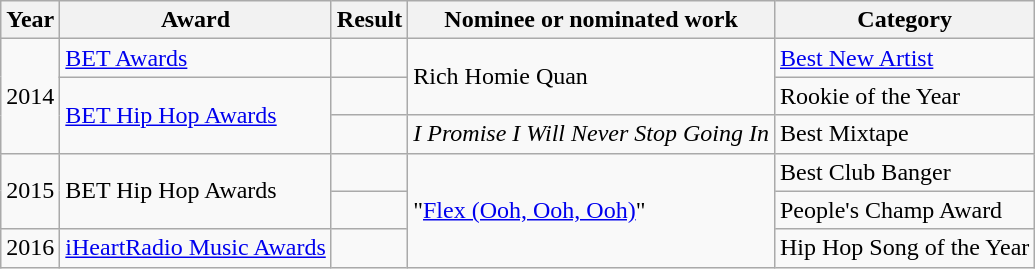<table class="wikitable">
<tr>
<th>Year</th>
<th>Award</th>
<th>Result</th>
<th>Nominee or nominated work</th>
<th>Category</th>
</tr>
<tr>
<td rowspan="3">2014</td>
<td><a href='#'>BET Awards</a></td>
<td></td>
<td rowspan="2">Rich Homie Quan</td>
<td><a href='#'>Best New Artist</a></td>
</tr>
<tr>
<td rowspan="2"><a href='#'>BET Hip Hop Awards</a></td>
<td></td>
<td>Rookie of the Year</td>
</tr>
<tr>
<td></td>
<td><em>I Promise I Will Never Stop Going In</em></td>
<td>Best Mixtape</td>
</tr>
<tr>
<td rowspan="2">2015</td>
<td rowspan="2">BET Hip Hop Awards</td>
<td></td>
<td rowspan="3">"<a href='#'>Flex (Ooh, Ooh, Ooh)</a>"</td>
<td>Best Club Banger</td>
</tr>
<tr>
<td></td>
<td>People's Champ Award</td>
</tr>
<tr>
<td>2016</td>
<td><a href='#'>iHeartRadio Music Awards</a></td>
<td></td>
<td>Hip Hop Song of the Year</td>
</tr>
</table>
